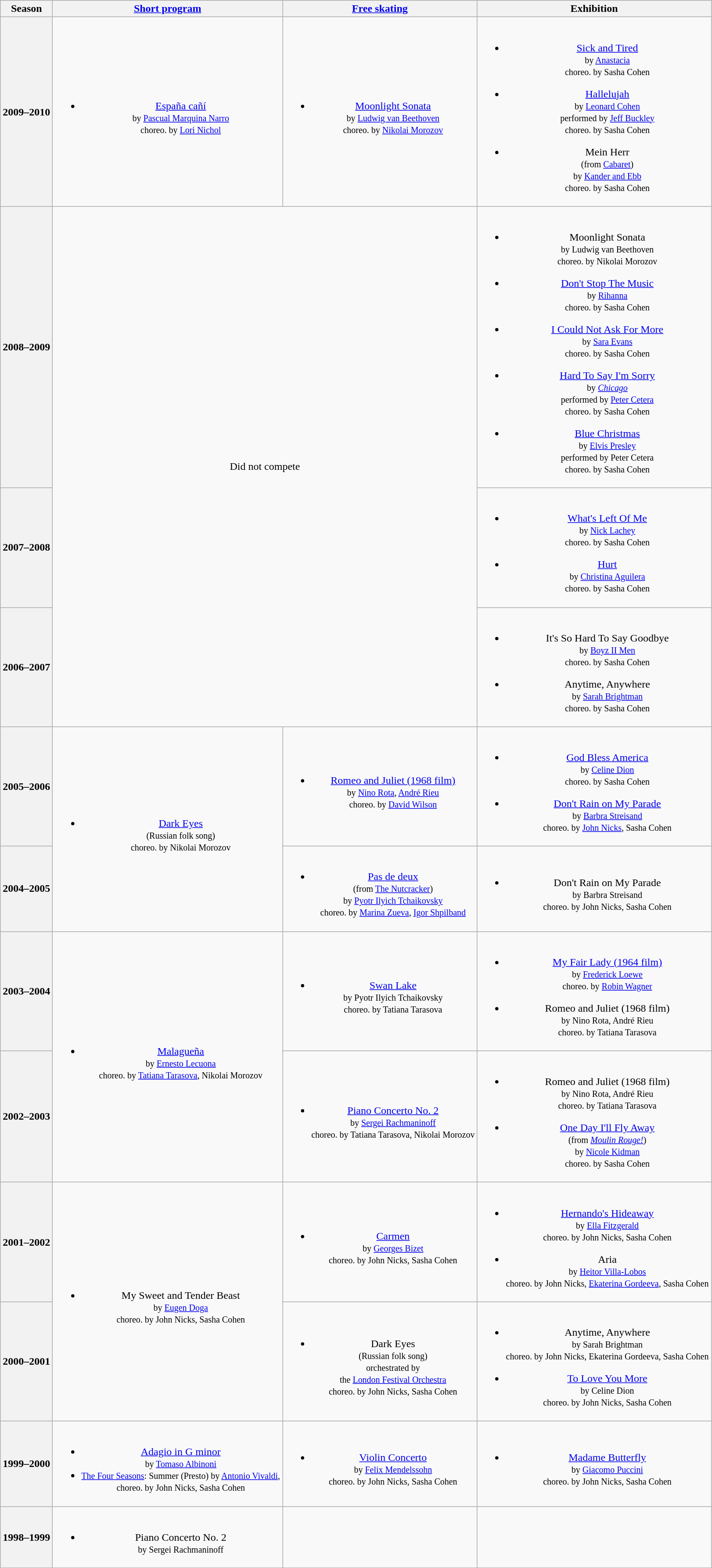<table class="wikitable" style="text-align:center">
<tr>
<th>Season</th>
<th><a href='#'>Short program</a></th>
<th><a href='#'>Free skating</a></th>
<th>Exhibition</th>
</tr>
<tr>
<th>2009–2010</th>
<td><br><ul><li><a href='#'>España cañí</a> <br> <small> by <a href='#'>Pascual Marquina Narro</a> <br> choreo. by <a href='#'>Lori Nichol</a> </small></li></ul></td>
<td><br><ul><li><a href='#'>Moonlight Sonata</a> <br> <small> by <a href='#'>Ludwig van Beethoven</a> <br> choreo. by <a href='#'>Nikolai Morozov</a> </small></li></ul></td>
<td><br><ul><li><a href='#'>Sick and Tired</a> <br> <small> by <a href='#'>Anastacia</a> <br> choreo. by Sasha Cohen </small></li></ul><ul><li><a href='#'>Hallelujah</a> <br> <small> by <a href='#'>Leonard Cohen</a> <br> performed by <a href='#'>Jeff Buckley</a> <br> choreo. by Sasha Cohen </small></li></ul><ul><li>Mein Herr <br> <small> (from <a href='#'>Cabaret</a>) <br> by <a href='#'>Kander and Ebb</a> <br> choreo. by Sasha Cohen </small></li></ul></td>
</tr>
<tr>
<th>2008–2009</th>
<td rowspan=3 colspan=2>Did not compete</td>
<td><br><ul><li>Moonlight Sonata <br> <small> by Ludwig van Beethoven <br> choreo. by Nikolai Morozov </small></li></ul><ul><li><a href='#'>Don't Stop The Music</a> <br> <small> by <a href='#'>Rihanna</a> <br> choreo. by Sasha Cohen </small></li></ul><ul><li><a href='#'>I Could Not Ask For More</a> <br> <small> by <a href='#'>Sara Evans</a> <br> choreo. by Sasha Cohen </small></li></ul><ul><li><a href='#'>Hard To Say I'm Sorry</a> <br> <small> by <em><a href='#'>Chicago</a></em> <br> performed by <a href='#'>Peter Cetera</a> <br> choreo. by Sasha Cohen </small></li></ul><ul><li><a href='#'>Blue Christmas</a> <br> <small> by <a href='#'>Elvis Presley</a> <br> performed by Peter Cetera <br> choreo. by Sasha Cohen </small></li></ul></td>
</tr>
<tr>
<th>2007–2008</th>
<td><br><ul><li><a href='#'>What's Left Of Me</a> <br> <small> by <a href='#'>Nick Lachey</a> <br> choreo. by Sasha Cohen </small></li></ul><ul><li><a href='#'>Hurt</a> <br> <small> by <a href='#'>Christina Aguilera</a> <br> choreo. by Sasha Cohen </small></li></ul></td>
</tr>
<tr>
<th>2006–2007</th>
<td><br><ul><li>It's So Hard To Say Goodbye <br> <small> by <a href='#'>Boyz II Men</a> <br> choreo. by Sasha Cohen </small></li></ul><ul><li>Anytime, Anywhere <br> <small> by <a href='#'>Sarah Brightman</a> <br> choreo. by Sasha Cohen </small></li></ul></td>
</tr>
<tr>
<th>2005–2006 <br> </th>
<td rowspan=2><br><ul><li><a href='#'>Dark Eyes</a> <br> <small> (Russian folk song) <br> choreo. by Nikolai Morozov </small></li></ul></td>
<td><br><ul><li><a href='#'>Romeo and Juliet (1968 film)</a> <br> <small> by <a href='#'>Nino Rota</a>, <a href='#'>André Rieu</a> <br> choreo. by <a href='#'>David Wilson</a> </small></li></ul></td>
<td><br><ul><li><a href='#'>God Bless America</a> <br> <small> by <a href='#'>Celine Dion</a> <br> choreo. by Sasha Cohen </small></li></ul><ul><li><a href='#'>Don't Rain on My Parade</a> <br> <small> by <a href='#'>Barbra Streisand</a> <br> choreo. by <a href='#'>John Nicks</a>, Sasha Cohen </small></li></ul></td>
</tr>
<tr>
<th>2004–2005 <br> </th>
<td><br><ul><li><a href='#'>Pas de deux</a> <br> <small> (from <a href='#'>The Nutcracker</a>) <br> by <a href='#'>Pyotr Ilyich Tchaikovsky</a> <br> choreo. by <a href='#'>Marina Zueva</a>, <a href='#'>Igor Shpilband</a> </small></li></ul></td>
<td><br><ul><li>Don't Rain on My Parade <br> <small> by Barbra Streisand <br> choreo. by John Nicks, Sasha Cohen</small></li></ul></td>
</tr>
<tr>
<th>2003–2004 <br> </th>
<td rowspan=2><br><ul><li><a href='#'>Malagueña</a> <br> <small> by <a href='#'>Ernesto Lecuona</a> <br> choreo. by <a href='#'>Tatiana Tarasova</a>, Nikolai Morozov </small></li></ul></td>
<td><br><ul><li><a href='#'>Swan Lake</a> <br> <small> by Pyotr Ilyich Tchaikovsky <br> choreo. by Tatiana Tarasova </small></li></ul></td>
<td><br><ul><li><a href='#'>My Fair Lady (1964 film)</a> <br> <small> by <a href='#'>Frederick Loewe</a> <br> choreo. by <a href='#'>Robin Wagner</a> </small></li></ul><ul><li>Romeo and Juliet (1968 film) <br> <small> by Nino Rota, André Rieu <br> choreo. by Tatiana Tarasova </small></li></ul></td>
</tr>
<tr>
<th>2002–2003 <br> </th>
<td><br><ul><li><a href='#'>Piano Concerto No. 2</a> <br> <small> by <a href='#'>Sergei Rachmaninoff</a> <br> choreo. by Tatiana Tarasova, Nikolai Morozov </small></li></ul></td>
<td><br><ul><li>Romeo and Juliet (1968 film) <br> <small> by Nino Rota, André Rieu <br> choreo. by Tatiana Tarasova </small></li></ul><ul><li><a href='#'>One Day I'll Fly Away</a> <br> <small> (from <em><a href='#'>Moulin Rouge!</a></em>) <br> by <a href='#'>Nicole Kidman</a> <br> choreo. by Sasha Cohen </small></li></ul></td>
</tr>
<tr>
<th>2001–2002 <br> </th>
<td rowspan=2><br><ul><li>My Sweet and Tender Beast <br> <small> by <a href='#'>Eugen Doga</a> <br> choreo. by John Nicks, Sasha Cohen </small></li></ul></td>
<td><br><ul><li><a href='#'>Carmen</a> <br> <small> by <a href='#'>Georges Bizet</a> <br> choreo. by John Nicks, Sasha Cohen </small></li></ul></td>
<td><br><ul><li><a href='#'>Hernando's Hideaway</a> <br> <small> by <a href='#'>Ella Fitzgerald</a> <br> choreo. by John Nicks, Sasha Cohen </small></li></ul><ul><li>Aria <br> <small> by <a href='#'>Heitor Villa-Lobos</a> <br> choreo. by John Nicks, <a href='#'>Ekaterina Gordeeva</a>, Sasha Cohen </small></li></ul></td>
</tr>
<tr>
<th>2000–2001</th>
<td><br><ul><li>Dark Eyes <br> <small> (Russian folk song) <br> orchestrated by <br> the <a href='#'>London Festival Orchestra</a> <br> choreo. by John Nicks, Sasha Cohen </small></li></ul></td>
<td><br><ul><li>Anytime, Anywhere <br> <small> by Sarah Brightman <br> choreo. by John Nicks, Ekaterina Gordeeva, Sasha Cohen </small></li></ul><ul><li><a href='#'>To Love You More</a> <br> <small> by Celine Dion <br> choreo. by John Nicks, Sasha Cohen </small></li></ul></td>
</tr>
<tr>
<th>1999–2000</th>
<td><br><ul><li><a href='#'>Adagio in G minor</a><br> <small> by <a href='#'>Tomaso Albinoni</a> </small></li><li><small><a href='#'>The Four Seasons</a>: Summer (Presto) by <a href='#'>Antonio Vivaldi</a>, <br> choreo. by John Nicks, Sasha Cohen </small></li></ul></td>
<td><br><ul><li><a href='#'>Violin Concerto</a> <br> <small> by <a href='#'>Felix Mendelssohn</a> <br> choreo. by John Nicks, Sasha Cohen </small></li></ul></td>
<td><br><ul><li><a href='#'>Madame Butterfly</a> <br> <small> by <a href='#'>Giacomo Puccini</a> <br> choreo. by John Nicks, Sasha Cohen </small></li></ul></td>
</tr>
<tr>
<th>1998–1999</th>
<td><br><ul><li>Piano Concerto No. 2 <br> <small> by Sergei Rachmaninoff </small></li></ul></td>
<td></td>
<td></td>
</tr>
</table>
